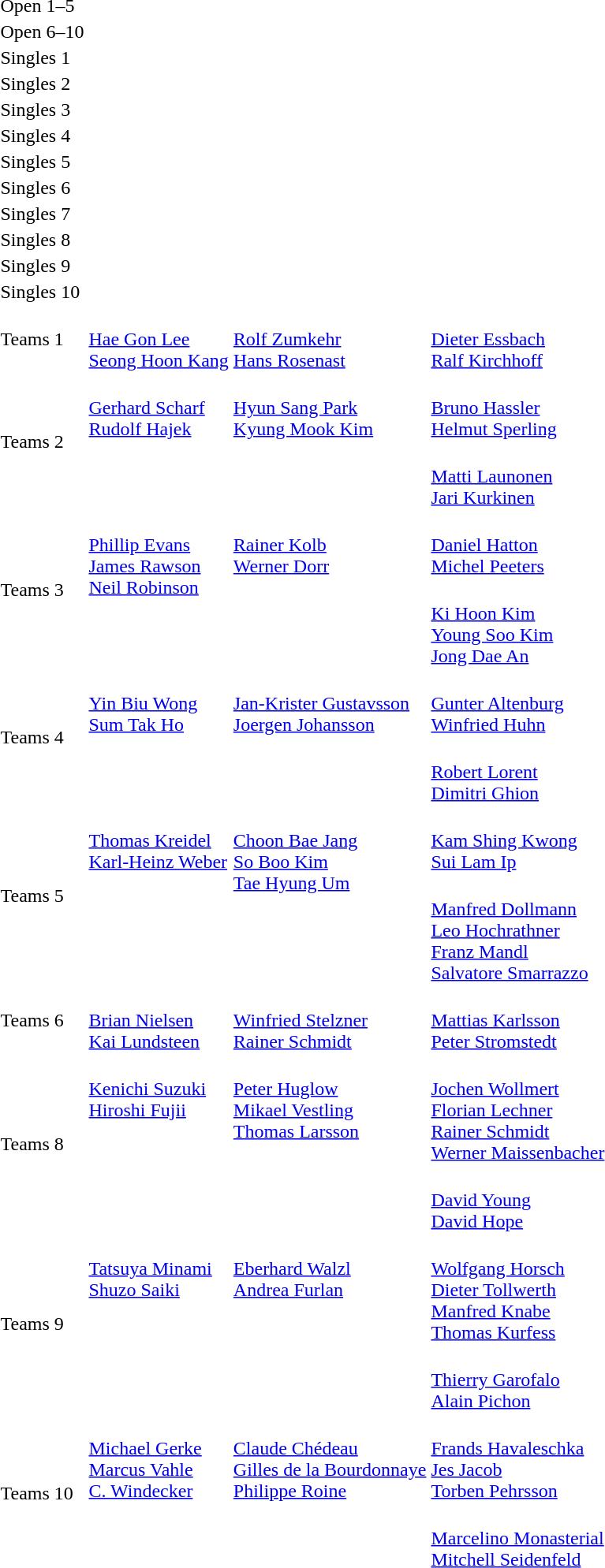<table>
<tr>
<td rowspan="2">Open 1–5<br></td>
<td rowspan="2"></td>
<td rowspan="2"></td>
<td></td>
</tr>
<tr>
<td></td>
</tr>
<tr>
<td rowspan="2">Open 6–10<br></td>
<td rowspan="2"></td>
<td rowspan="2"></td>
<td></td>
</tr>
<tr>
<td></td>
</tr>
<tr>
<td rowspan="2">Singles 1<br></td>
<td rowspan="2"></td>
<td rowspan="2"></td>
<td></td>
</tr>
<tr>
<td></td>
</tr>
<tr>
<td rowspan="2">Singles 2<br></td>
<td rowspan="2"></td>
<td rowspan="2"></td>
<td></td>
</tr>
<tr>
<td></td>
</tr>
<tr>
<td rowspan="2">Singles 3<br></td>
<td rowspan="2"></td>
<td rowspan="2"></td>
<td></td>
</tr>
<tr>
<td></td>
</tr>
<tr>
<td rowspan="2">Singles 4<br></td>
<td rowspan="2"></td>
<td rowspan="2"></td>
<td></td>
</tr>
<tr>
<td></td>
</tr>
<tr>
<td rowspan="2">Singles 5<br></td>
<td rowspan="2"></td>
<td rowspan="2"></td>
<td></td>
</tr>
<tr>
<td></td>
</tr>
<tr>
<td rowspan="2">Singles 6<br></td>
<td rowspan="2"></td>
<td rowspan="2"></td>
<td></td>
</tr>
<tr>
<td></td>
</tr>
<tr>
<td rowspan="2">Singles 7<br></td>
<td rowspan="2"></td>
<td rowspan="2"></td>
<td></td>
</tr>
<tr>
<td></td>
</tr>
<tr>
<td rowspan="2">Singles 8<br></td>
<td rowspan="2"></td>
<td rowspan="2"></td>
<td></td>
</tr>
<tr>
<td></td>
</tr>
<tr>
<td rowspan="2">Singles 9<br></td>
<td rowspan="2"></td>
<td rowspan="2"></td>
<td></td>
</tr>
<tr>
<td></td>
</tr>
<tr>
<td rowspan="2">Singles 10<br></td>
<td rowspan="2"></td>
<td rowspan="2"></td>
<td></td>
</tr>
<tr>
<td></td>
</tr>
<tr>
<td>Teams 1<br></td>
<td valign=top> <br> <a href='#'>Hae Gon Lee</a> <br> <a href='#'>Seong Hoon Kang</a></td>
<td valign=top> <br> <a href='#'>Rolf Zumkehr</a> <br> <a href='#'>Hans Rosenast</a></td>
<td valign=top> <br> <a href='#'>Dieter Essbach</a> <br> <a href='#'>Ralf Kirchhoff</a></td>
</tr>
<tr>
<td rowspan="2">Teams 2<br></td>
<td rowspan="2" valign=top> <br> <a href='#'>Gerhard Scharf</a> <br> <a href='#'>Rudolf Hajek</a></td>
<td rowspan="2" valign=top> <br> <a href='#'>Hyun Sang Park</a> <br> <a href='#'>Kyung Mook Kim</a></td>
<td valign=top> <br> <a href='#'>Bruno Hassler</a> <br> <a href='#'>Helmut Sperling</a></td>
</tr>
<tr>
<td valign=top> <br> <a href='#'>Matti Launonen</a> <br> <a href='#'>Jari Kurkinen</a></td>
</tr>
<tr>
<td rowspan="2">Teams 3<br></td>
<td rowspan="2" valign=top> <br> <a href='#'>Phillip Evans</a> <br> <a href='#'>James Rawson</a> <br> <a href='#'>Neil Robinson</a></td>
<td rowspan="2" valign=top> <br> <a href='#'>Rainer Kolb</a> <br> <a href='#'>Werner Dorr</a></td>
<td valign=top> <br> <a href='#'>Daniel Hatton</a> <br> <a href='#'>Michel Peeters</a></td>
</tr>
<tr>
<td valign=top> <br> <a href='#'>Ki Hoon Kim</a> <br> <a href='#'>Young Soo Kim</a> <br> <a href='#'>Jong Dae An</a></td>
</tr>
<tr>
<td rowspan="2">Teams 4<br></td>
<td rowspan="2" valign=top> <br> <a href='#'>Yin Biu Wong</a> <br> <a href='#'>Sum Tak Ho</a></td>
<td rowspan="2" valign=top> <br> <a href='#'>Jan-Krister Gustavsson</a> <br> <a href='#'>Joergen Johansson</a></td>
<td valign=top> <br> <a href='#'>Gunter Altenburg</a> <br> <a href='#'>Winfried Huhn</a></td>
</tr>
<tr>
<td valign=top> <br> <a href='#'>Robert Lorent</a> <br> <a href='#'>Dimitri Ghion</a></td>
</tr>
<tr>
<td rowspan="2">Teams 5<br></td>
<td rowspan="2" valign=top> <br> <a href='#'>Thomas Kreidel</a> <br> <a href='#'>Karl-Heinz Weber</a></td>
<td rowspan="2" valign=top> <br> <a href='#'>Choon Bae Jang</a> <br> <a href='#'>So Boo Kim</a> <br> <a href='#'>Tae Hyung Um</a></td>
<td valign=top> <br> <a href='#'>Kam Shing Kwong</a> <br> <a href='#'>Sui Lam Ip</a></td>
</tr>
<tr>
<td valign=top> <br> <a href='#'>Manfred Dollmann</a> <br> <a href='#'>Leo Hochrathner</a> <br> <a href='#'>Franz Mandl</a> <br> <a href='#'>Salvatore Smarrazzo</a></td>
</tr>
<tr>
<td>Teams 6<br></td>
<td valign=top> <br> <a href='#'>Brian Nielsen</a> <br> <a href='#'>Kai Lundsteen</a></td>
<td valign=top> <br> <a href='#'>Winfried Stelzner</a> <br> <a href='#'>Rainer Schmidt</a></td>
<td valign=top> <br> <a href='#'>Mattias Karlsson</a> <br> <a href='#'>Peter Stromstedt</a></td>
</tr>
<tr>
<td rowspan="2">Teams 8<br></td>
<td rowspan="2" valign=top> <br> <a href='#'>Kenichi Suzuki</a> <br> <a href='#'>Hiroshi Fujii</a></td>
<td rowspan="2" valign=top> <br> <a href='#'>Peter Huglow</a> <br> <a href='#'>Mikael Vestling</a> <br> <a href='#'>Thomas Larsson</a></td>
<td valign=top> <br> <a href='#'>Jochen Wollmert</a> <br> <a href='#'>Florian Lechner</a> <br> <a href='#'>Rainer Schmidt</a> <br> <a href='#'>Werner Maissenbacher</a></td>
</tr>
<tr>
<td valign=top> <br> <a href='#'>David Young</a> <br> <a href='#'>David Hope</a></td>
</tr>
<tr>
<td rowspan="2">Teams 9<br></td>
<td rowspan="2" valign=top> <br> <a href='#'>Tatsuya Minami</a> <br> <a href='#'>Shuzo Saiki</a></td>
<td rowspan="2" valign=top> <br> <a href='#'>Eberhard Walzl</a> <br> <a href='#'>Andrea Furlan</a></td>
<td valign=top> <br> <a href='#'>Wolfgang Horsch</a> <br> <a href='#'>Dieter Tollwerth</a> <br> <a href='#'>Manfred Knabe</a> <br> <a href='#'>Thomas Kurfess</a></td>
</tr>
<tr>
<td valign=top> <br> <a href='#'>Thierry Garofalo</a> <br> <a href='#'>Alain Pichon</a></td>
</tr>
<tr>
<td rowspan="2">Teams 10<br></td>
<td rowspan="2" valign=top> <br> <a href='#'>Michael Gerke</a> <br> <a href='#'>Marcus Vahle</a> <br> <a href='#'>C. Windecker</a></td>
<td rowspan="2" valign=top> <br> <a href='#'>Claude Chédeau</a> <br> <a href='#'>Gilles de la Bourdonnaye</a> <br> <a href='#'>Philippe Roine</a></td>
<td valign=top> <br> <a href='#'>Frands Havaleschka</a> <br> <a href='#'>Jes Jacob</a> <br> <a href='#'>Torben Pehrsson</a></td>
</tr>
<tr>
<td valign=top> <br> <a href='#'>Marcelino Monasterial</a> <br> <a href='#'>Mitchell Seidenfeld</a></td>
</tr>
</table>
